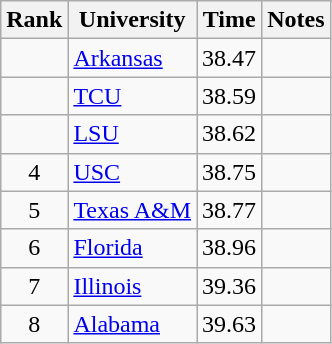<table class="wikitable sortable" style="text-align:center">
<tr>
<th>Rank</th>
<th>University</th>
<th>Time</th>
<th>Notes</th>
</tr>
<tr>
<td></td>
<td align=left><a href='#'>Arkansas</a></td>
<td>38.47</td>
<td></td>
</tr>
<tr>
<td></td>
<td align=left><a href='#'>TCU</a></td>
<td>38.59</td>
<td></td>
</tr>
<tr>
<td></td>
<td align=left><a href='#'>LSU</a></td>
<td>38.62</td>
<td></td>
</tr>
<tr>
<td>4</td>
<td align=left><a href='#'>USC</a></td>
<td>38.75</td>
<td></td>
</tr>
<tr>
<td>5</td>
<td align=left><a href='#'>Texas A&M</a></td>
<td>38.77</td>
<td></td>
</tr>
<tr>
<td>6</td>
<td align=left><a href='#'>Florida</a></td>
<td>38.96</td>
<td></td>
</tr>
<tr>
<td>7</td>
<td align=left><a href='#'>Illinois</a></td>
<td>39.36</td>
<td></td>
</tr>
<tr>
<td>8</td>
<td align=left><a href='#'>Alabama</a></td>
<td>39.63</td>
<td></td>
</tr>
</table>
